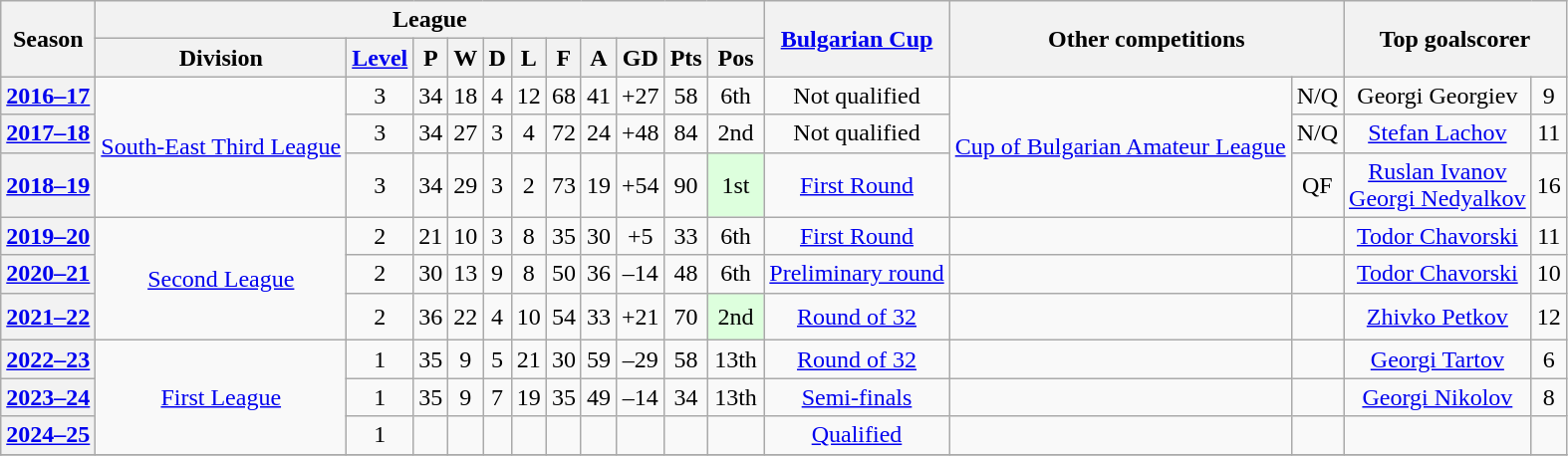<table class="wikitable plainrowheaders sortable" style="text-align: center">
<tr>
<th rowspan=2>Season</th>
<th colspan=11>League</th>
<th rowspan=2><a href='#'>Bulgarian Cup</a><br></th>
<th rowspan=2 colspan=2>Other competitions</th>
<th rowspan=2 colspan=2>Top goalscorer</th>
</tr>
<tr>
<th scope=col>Division</th>
<th scope=col><a href='#'>Level</a></th>
<th scope=col>P</th>
<th scope=col>W</th>
<th scope=col>D</th>
<th scope=col>L</th>
<th scope=col>F</th>
<th scope=col>A</th>
<th scope=col>GD</th>
<th scope=col>Pts</th>
<th scope=col data-sort-type="number">Pos</th>
</tr>
<tr>
<th scope=row rowspan=1><a href='#'>2016–17</a></th>
<td rowspan=3><a href='#'>South-East Third League</a></td>
<td rowspan=1>3</td>
<td rowspan=1>34</td>
<td rowspan=1>18</td>
<td rowspan=1>4</td>
<td rowspan=1>12</td>
<td rowspan=1>68</td>
<td rowspan=1>41</td>
<td rowspan=1>+27</td>
<td rowspan=1>58</td>
<td rowspan=1>6th</td>
<td rowspan=1>Not qualified</td>
<td rowspan=3><a href='#'>Cup of Bulgarian Amateur League</a></td>
<td rowspan=1>N/Q</td>
<td rowspan=1> Georgi Georgiev</td>
<td rowspan=1>9</td>
</tr>
<tr>
<th scope=row rowspan=1><a href='#'>2017–18</a></th>
<td rowspan=1>3</td>
<td rowspan=1>34</td>
<td rowspan=1>27</td>
<td rowspan=1>3</td>
<td rowspan=1>4</td>
<td rowspan=1>72</td>
<td rowspan=1>24</td>
<td rowspan=1>+48</td>
<td rowspan=1>84</td>
<td rowspan=1>2nd</td>
<td rowspan=1>Not qualified</td>
<td rowspan=1>N/Q</td>
<td rowspan=1> <a href='#'>Stefan Lachov</a></td>
<td rowspan=1>11</td>
</tr>
<tr>
<th scope=row rowspan=1><a href='#'>2018–19</a></th>
<td rowspan=1>3</td>
<td rowspan=1>34</td>
<td rowspan=1>29</td>
<td rowspan=1>3</td>
<td rowspan=1>2</td>
<td rowspan=1>73</td>
<td rowspan=1>19</td>
<td rowspan=1>+54</td>
<td rowspan=1>90</td>
<td rowspan=1 style="background-color:#DFD; padding:0.4em;">1st </td>
<td rowspan=1><a href='#'>First Round</a></td>
<td rowspan=1>QF</td>
<td rowspan=1> <a href='#'>Ruslan Ivanov</a> <br>  <a href='#'>Georgi Nedyalkov</a></td>
<td rowspan=1>16</td>
</tr>
<tr>
<th scope=row rowspan=1><a href='#'>2019–20</a></th>
<td rowspan=3><a href='#'>Second League</a></td>
<td rowspan=1>2</td>
<td rowspan=1>21</td>
<td rowspan=1>10</td>
<td rowspan=1>3</td>
<td rowspan=1>8</td>
<td rowspan=1>35</td>
<td rowspan=1>30</td>
<td rowspan=1>+5</td>
<td rowspan=1>33</td>
<td rowspan=1>6th</td>
<td rowspan=1><a href='#'>First Round</a></td>
<td rowspan=1></td>
<td rowspan=1></td>
<td rowspan=1> <a href='#'>Todor Chavorski</a></td>
<td rowspan=1>11</td>
</tr>
<tr>
<th scope=row rowspan=1><a href='#'>2020–21</a></th>
<td rowspan=1>2</td>
<td rowspan=1>30</td>
<td rowspan=1>13</td>
<td rowspan=1>9</td>
<td rowspan=1>8</td>
<td rowspan=1>50</td>
<td rowspan=1>36</td>
<td rowspan=1>–14</td>
<td rowspan=1>48</td>
<td rowspan=1>6th</td>
<td rowspan=1><a href='#'>Preliminary round</a></td>
<td rowspan=1></td>
<td rowspan=1></td>
<td rowspan=1> <a href='#'>Todor Chavorski</a></td>
<td rowspan=1>10</td>
</tr>
<tr>
<th scope=row rowspan=1><a href='#'>2021–22</a></th>
<td rowspan=1>2</td>
<td rowspan=1>36</td>
<td rowspan=1>22</td>
<td rowspan=1>4</td>
<td rowspan=1>10</td>
<td rowspan=1>54</td>
<td rowspan=1>33</td>
<td rowspan=1>+21</td>
<td rowspan=1>70</td>
<td rowspan=1 style="background-color:#DFD; padding:0.4em;">2nd </td>
<td rowspan=1><a href='#'>Round of 32</a></td>
<td rowspan=1></td>
<td rowspan=1></td>
<td rowspan=1> <a href='#'>Zhivko Petkov</a></td>
<td rowspan=1>12</td>
</tr>
<tr>
<th scope=row rowspan=1><a href='#'>2022–23</a></th>
<td rowspan=3><a href='#'>First League</a></td>
<td rowspan=1>1</td>
<td rowspan=1>35</td>
<td rowspan=1>9</td>
<td rowspan=1>5</td>
<td rowspan=1>21</td>
<td rowspan=1>30</td>
<td rowspan=1>59</td>
<td rowspan=1>–29</td>
<td rowspan=1>58</td>
<td rowspan=1>13th</td>
<td rowspan=1><a href='#'>Round of 32</a></td>
<td rowspan=1></td>
<td rowspan=1></td>
<td rowspan=1> <a href='#'>Georgi Tartov</a></td>
<td rowspan=1>6</td>
</tr>
<tr>
<th scope=row rowspan=1><a href='#'>2023–24</a></th>
<td rowspan=1>1</td>
<td rowspan=1>35</td>
<td rowspan=1>9</td>
<td rowspan=1>7</td>
<td rowspan=1>19</td>
<td rowspan=1>35</td>
<td rowspan=1>49</td>
<td rowspan=1>–14</td>
<td rowspan=1>34</td>
<td rowspan=1>13th</td>
<td rowspan=1><a href='#'>Semi-finals</a></td>
<td rowspan=1></td>
<td rowspan=1></td>
<td rowspan=1> <a href='#'>Georgi Nikolov</a></td>
<td rowspan=1>8</td>
</tr>
<tr>
<th scope=row rowspan=1><a href='#'>2024–25</a></th>
<td rowspan=1>1</td>
<td rowspan=1></td>
<td rowspan=1></td>
<td rowspan=1></td>
<td rowspan=1></td>
<td rowspan=1></td>
<td rowspan=1></td>
<td rowspan=1></td>
<td rowspan=1></td>
<td rowspan=1></td>
<td rowspan=1><a href='#'>Qualified</a></td>
<td rowspan=1></td>
<td rowspan=1></td>
<td rowspan=1></td>
<td rowspan=1></td>
</tr>
<tr>
</tr>
</table>
